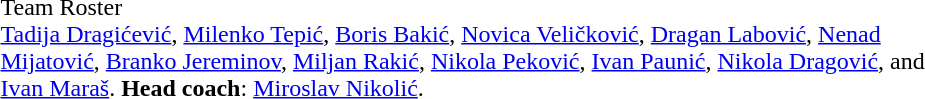<table width=50% align=center>
<tr>
<td>Team Roster<br><a href='#'>Tadija Dragićević</a>, <a href='#'>Milenko Tepić</a>, <a href='#'>Boris Bakić</a>, <a href='#'>Novica Veličković</a>, <a href='#'>Dragan Labović</a>, <a href='#'>Nenad Mijatović</a>, <a href='#'>Branko Jereminov</a>, <a href='#'>Miljan Rakić</a>, <a href='#'>Nikola Peković</a>, <a href='#'>Ivan Paunić</a>, <a href='#'>Nikola  Dragović</a>, and <a href='#'>Ivan Maraš</a>.
<strong>Head coach</strong>: <a href='#'>Miroslav Nikolić</a>.</td>
</tr>
</table>
